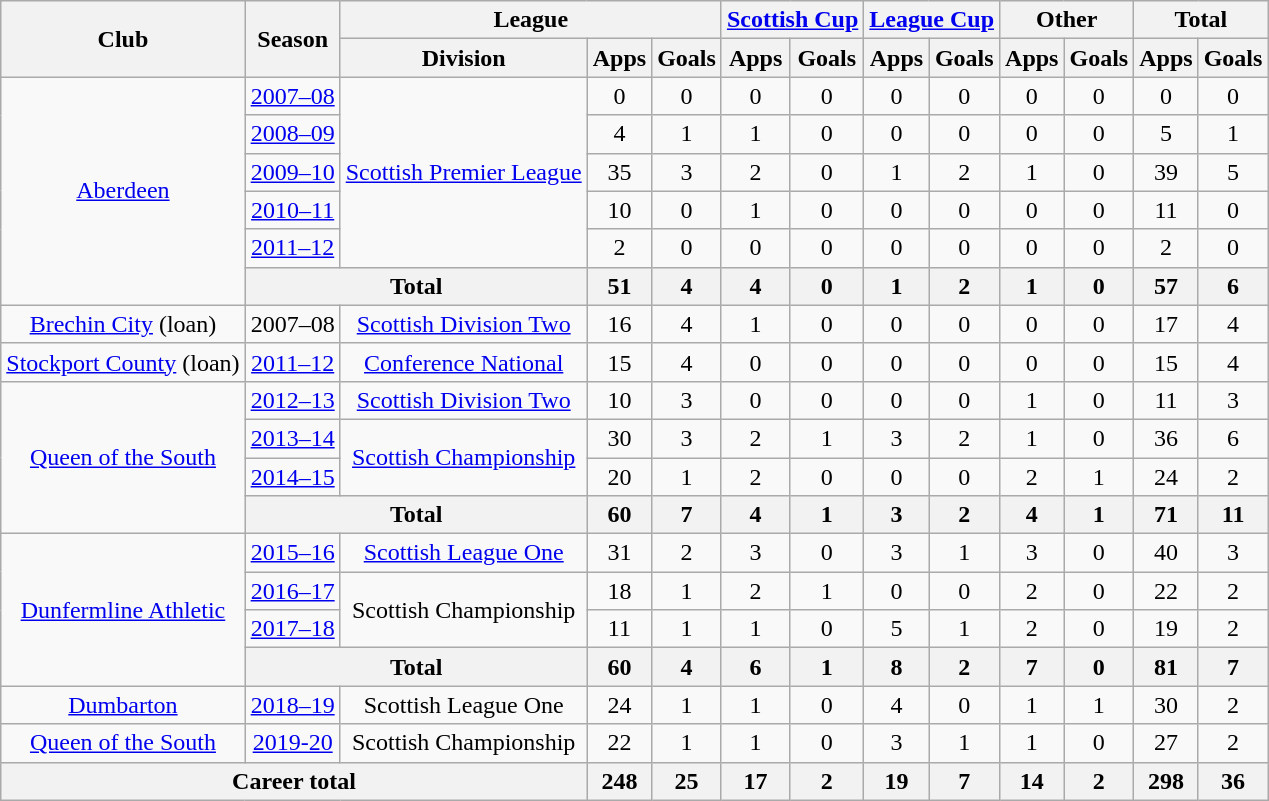<table class="wikitable" style="text-align:center">
<tr>
<th rowspan="2">Club</th>
<th rowspan="2">Season</th>
<th colspan="3">League</th>
<th colspan="2"><a href='#'>Scottish Cup</a></th>
<th colspan="2"><a href='#'>League Cup</a></th>
<th colspan="2">Other</th>
<th colspan="2">Total</th>
</tr>
<tr>
<th>Division</th>
<th>Apps</th>
<th>Goals</th>
<th>Apps</th>
<th>Goals</th>
<th>Apps</th>
<th>Goals</th>
<th>Apps</th>
<th>Goals</th>
<th>Apps</th>
<th>Goals</th>
</tr>
<tr>
<td rowspan="6"><a href='#'>Aberdeen</a></td>
<td><a href='#'>2007–08</a></td>
<td rowspan="5"><a href='#'>Scottish Premier League</a></td>
<td>0</td>
<td>0</td>
<td>0</td>
<td>0</td>
<td>0</td>
<td>0</td>
<td>0</td>
<td>0</td>
<td>0</td>
<td>0</td>
</tr>
<tr>
<td><a href='#'>2008–09</a></td>
<td>4</td>
<td>1</td>
<td>1</td>
<td>0</td>
<td>0</td>
<td>0</td>
<td>0</td>
<td>0</td>
<td>5</td>
<td>1</td>
</tr>
<tr>
<td><a href='#'>2009–10</a></td>
<td>35</td>
<td>3</td>
<td>2</td>
<td>0</td>
<td>1</td>
<td>2</td>
<td>1</td>
<td>0</td>
<td>39</td>
<td>5</td>
</tr>
<tr>
<td><a href='#'>2010–11</a></td>
<td>10</td>
<td>0</td>
<td>1</td>
<td>0</td>
<td>0</td>
<td>0</td>
<td>0</td>
<td>0</td>
<td>11</td>
<td>0</td>
</tr>
<tr>
<td><a href='#'>2011–12</a></td>
<td>2</td>
<td>0</td>
<td>0</td>
<td>0</td>
<td>0</td>
<td>0</td>
<td>0</td>
<td>0</td>
<td>2</td>
<td>0</td>
</tr>
<tr>
<th colspan="2">Total</th>
<th>51</th>
<th>4</th>
<th>4</th>
<th>0</th>
<th>1</th>
<th>2</th>
<th>1</th>
<th>0</th>
<th>57</th>
<th>6</th>
</tr>
<tr>
<td><a href='#'>Brechin City</a> (loan)</td>
<td>2007–08</td>
<td><a href='#'>Scottish Division Two</a></td>
<td>16</td>
<td>4</td>
<td>1</td>
<td>0</td>
<td>0</td>
<td>0</td>
<td>0</td>
<td>0</td>
<td>17</td>
<td>4</td>
</tr>
<tr>
<td><a href='#'>Stockport County</a> (loan)</td>
<td><a href='#'>2011–12</a></td>
<td><a href='#'>Conference National</a></td>
<td>15</td>
<td>4</td>
<td>0</td>
<td>0</td>
<td>0</td>
<td>0</td>
<td>0</td>
<td>0</td>
<td>15</td>
<td>4</td>
</tr>
<tr>
<td rowspan="4"><a href='#'>Queen of the South</a></td>
<td><a href='#'>2012–13</a></td>
<td><a href='#'>Scottish Division Two</a></td>
<td>10</td>
<td>3</td>
<td>0</td>
<td>0</td>
<td>0</td>
<td>0</td>
<td>1</td>
<td>0</td>
<td>11</td>
<td>3</td>
</tr>
<tr>
<td><a href='#'>2013–14</a></td>
<td rowspan="2"><a href='#'>Scottish Championship</a></td>
<td>30</td>
<td>3</td>
<td>2</td>
<td>1</td>
<td>3</td>
<td>2</td>
<td>1</td>
<td>0</td>
<td>36</td>
<td>6</td>
</tr>
<tr>
<td><a href='#'>2014–15</a></td>
<td>20</td>
<td>1</td>
<td>2</td>
<td>0</td>
<td>0</td>
<td>0</td>
<td>2</td>
<td>1</td>
<td>24</td>
<td>2</td>
</tr>
<tr>
<th colspan="2">Total</th>
<th>60</th>
<th>7</th>
<th>4</th>
<th>1</th>
<th>3</th>
<th>2</th>
<th>4</th>
<th>1</th>
<th>71</th>
<th>11</th>
</tr>
<tr>
<td rowspan="4"><a href='#'>Dunfermline Athletic</a></td>
<td><a href='#'>2015–16</a></td>
<td><a href='#'>Scottish League One</a></td>
<td>31</td>
<td>2</td>
<td>3</td>
<td>0</td>
<td>3</td>
<td>1</td>
<td>3</td>
<td>0</td>
<td>40</td>
<td>3</td>
</tr>
<tr>
<td><a href='#'>2016–17</a></td>
<td rowspan="2">Scottish Championship</td>
<td>18</td>
<td>1</td>
<td>2</td>
<td>1</td>
<td>0</td>
<td>0</td>
<td>2</td>
<td>0</td>
<td>22</td>
<td>2</td>
</tr>
<tr>
<td><a href='#'>2017–18</a></td>
<td>11</td>
<td>1</td>
<td>1</td>
<td>0</td>
<td>5</td>
<td>1</td>
<td>2</td>
<td>0</td>
<td>19</td>
<td>2</td>
</tr>
<tr>
<th colspan="2">Total</th>
<th>60</th>
<th>4</th>
<th>6</th>
<th>1</th>
<th>8</th>
<th>2</th>
<th>7</th>
<th>0</th>
<th>81</th>
<th>7</th>
</tr>
<tr>
<td><a href='#'>Dumbarton</a></td>
<td><a href='#'>2018–19</a></td>
<td>Scottish League One</td>
<td>24</td>
<td>1</td>
<td>1</td>
<td>0</td>
<td>4</td>
<td>0</td>
<td>1</td>
<td>1</td>
<td>30</td>
<td>2</td>
</tr>
<tr>
<td><a href='#'>Queen of the South</a></td>
<td><a href='#'>2019-20</a></td>
<td>Scottish Championship</td>
<td>22</td>
<td>1</td>
<td>1</td>
<td>0</td>
<td>3</td>
<td>1</td>
<td>1</td>
<td>0</td>
<td>27</td>
<td>2</td>
</tr>
<tr>
<th colspan="3">Career total</th>
<th>248</th>
<th>25</th>
<th>17</th>
<th>2</th>
<th>19</th>
<th>7</th>
<th>14</th>
<th>2</th>
<th>298</th>
<th>36</th>
</tr>
</table>
